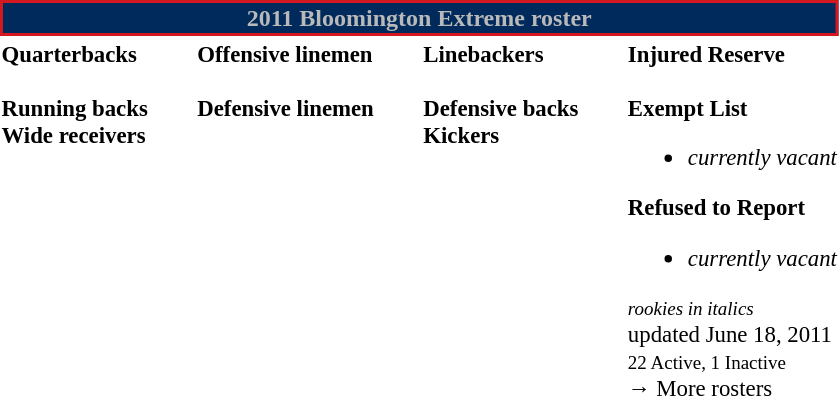<table class="toccolours" style="text-align: left;">
<tr>
<th colspan="7" style="background:#002A5B; border:2px solid #D41820; color:#B9B9B9; text-align:center;"><strong>2011 Bloomington Extreme roster</strong></th>
</tr>
<tr>
<td style="font-size: 95%;vertical-align:top;"><strong>Quarterbacks</strong><br><br><strong>Running backs</strong>
<br><strong>Wide receivers</strong>



</td>
<td style="width: 25px;"></td>
<td style="font-size: 95%;vertical-align:top;"><strong>Offensive linemen</strong><br>


<br><strong>Defensive linemen</strong>



</td>
<td style="width: 25px;"></td>
<td style="font-size: 95%;vertical-align:top;"><strong>Linebackers</strong><br>
<br><strong>Defensive backs</strong>




<br><strong>Kickers</strong>
</td>
<td style="width: 25px;"></td>
<td style="font-size: 95%;vertical-align:top;"><strong>Injured Reserve</strong><br><br><strong>Exempt List</strong><ul><li><em>currently vacant</em></li></ul><strong>Refused to Report</strong><ul><li><em>currently vacant</em></li></ul><small><em>rookies in italics</em></small><br>
 updated June 18, 2011<br>
<small>22 Active, 1 Inactive</small><br>→ More rosters</td>
</tr>
<tr>
</tr>
</table>
